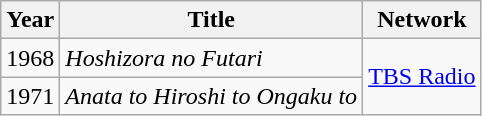<table class="wikitable">
<tr>
<th>Year</th>
<th>Title</th>
<th>Network</th>
</tr>
<tr>
<td>1968</td>
<td><em>Hoshizora no Futari</em></td>
<td rowspan="2"><a href='#'>TBS Radio</a></td>
</tr>
<tr>
<td>1971</td>
<td><em>Anata to Hiroshi to Ongaku to</em></td>
</tr>
</table>
